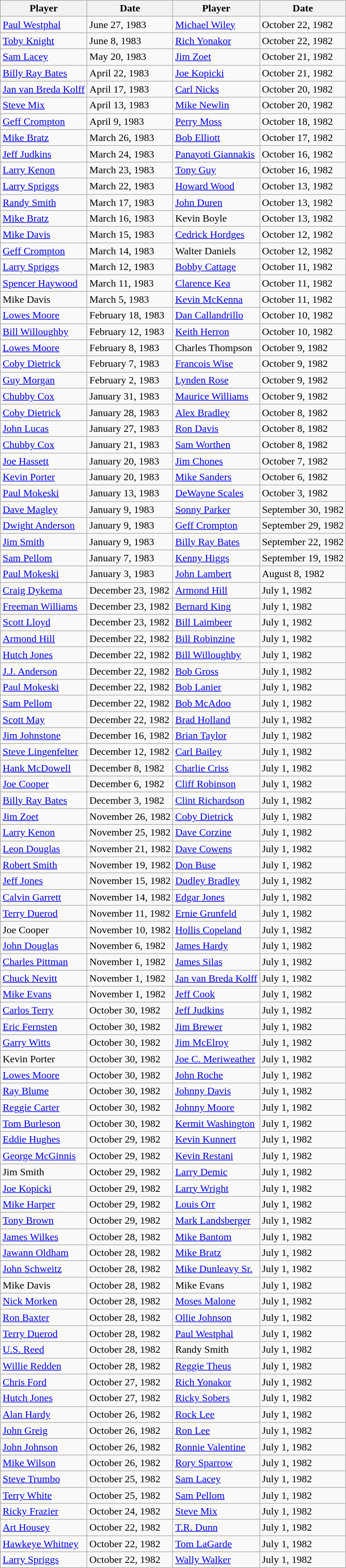<table class="wikitable">
<tr>
<th>Player</th>
<th>Date</th>
<th>Player</th>
<th>Date</th>
</tr>
<tr>
<td><a href='#'>Paul Westphal</a></td>
<td>June 27, 1983</td>
<td><a href='#'>Michael Wiley</a></td>
<td>October 22, 1982</td>
</tr>
<tr>
<td><a href='#'>Toby Knight</a></td>
<td>June 8, 1983</td>
<td><a href='#'>Rich Yonakor</a></td>
<td>October 22, 1982</td>
</tr>
<tr>
<td><a href='#'>Sam Lacey</a></td>
<td>May 20, 1983</td>
<td><a href='#'>Jim Zoet</a></td>
<td>October 21, 1982</td>
</tr>
<tr>
<td><a href='#'>Billy Ray Bates</a></td>
<td>April 22, 1983</td>
<td><a href='#'>Joe Kopicki</a></td>
<td>October 21, 1982</td>
</tr>
<tr>
<td><a href='#'>Jan van Breda Kolff</a></td>
<td>April 17, 1983</td>
<td><a href='#'>Carl Nicks</a></td>
<td>October 20, 1982</td>
</tr>
<tr>
<td><a href='#'>Steve Mix</a></td>
<td>April 13, 1983</td>
<td><a href='#'>Mike Newlin</a></td>
<td>October 20, 1982</td>
</tr>
<tr>
<td><a href='#'>Geff Crompton</a></td>
<td>April 9, 1983</td>
<td><a href='#'>Perry Moss</a></td>
<td>October 18, 1982</td>
</tr>
<tr>
<td><a href='#'>Mike Bratz</a></td>
<td>March 26, 1983</td>
<td><a href='#'>Bob Elliott</a></td>
<td>October 17, 1982</td>
</tr>
<tr>
<td><a href='#'>Jeff Judkins</a></td>
<td>March 24, 1983</td>
<td><a href='#'>Panayoti Giannakis</a></td>
<td>October 16, 1982</td>
</tr>
<tr>
<td><a href='#'>Larry Kenon</a></td>
<td>March 23, 1983</td>
<td><a href='#'>Tony Guy</a></td>
<td>October 16, 1982</td>
</tr>
<tr>
<td><a href='#'>Larry Spriggs</a></td>
<td>March 22, 1983</td>
<td><a href='#'>Howard Wood</a></td>
<td>October 13, 1982</td>
</tr>
<tr>
<td><a href='#'>Randy Smith</a></td>
<td>March 17, 1983</td>
<td><a href='#'>John Duren</a></td>
<td>October 13, 1982</td>
</tr>
<tr>
<td><a href='#'>Mike Bratz</a></td>
<td>March 16, 1983</td>
<td>Kevin Boyle</td>
<td>October 13, 1982</td>
</tr>
<tr>
<td><a href='#'>Mike Davis</a></td>
<td>March 15, 1983</td>
<td><a href='#'>Cedrick Hordges</a></td>
<td>October 12, 1982</td>
</tr>
<tr>
<td><a href='#'>Geff Crompton</a></td>
<td>March 14, 1983</td>
<td>Walter Daniels</td>
<td>October 12, 1982</td>
</tr>
<tr>
<td><a href='#'>Larry Spriggs</a></td>
<td>March 12, 1983</td>
<td><a href='#'>Bobby Cattage</a></td>
<td>October 11, 1982</td>
</tr>
<tr>
<td><a href='#'>Spencer Haywood</a></td>
<td>March 11, 1983</td>
<td><a href='#'>Clarence Kea</a></td>
<td>October 11, 1982</td>
</tr>
<tr>
<td>Mike Davis</td>
<td>March 5, 1983</td>
<td><a href='#'>Kevin McKenna</a></td>
<td>October 11, 1982</td>
</tr>
<tr>
<td><a href='#'>Lowes Moore</a></td>
<td>February 18, 1983</td>
<td><a href='#'>Dan Callandrillo</a></td>
<td>October 10, 1982</td>
</tr>
<tr>
<td><a href='#'>Bill Willoughby</a></td>
<td>February 12, 1983</td>
<td><a href='#'>Keith Herron</a></td>
<td>October 10, 1982</td>
</tr>
<tr>
<td><a href='#'>Lowes Moore</a></td>
<td>February 8, 1983</td>
<td>Charles Thompson</td>
<td>October 9, 1982</td>
</tr>
<tr>
<td><a href='#'>Coby Dietrick</a></td>
<td>February 7, 1983</td>
<td><a href='#'>Francois Wise</a></td>
<td>October 9, 1982</td>
</tr>
<tr>
<td><a href='#'>Guy Morgan</a></td>
<td>February 2, 1983</td>
<td><a href='#'>Lynden Rose</a></td>
<td>October 9, 1982</td>
</tr>
<tr>
<td><a href='#'>Chubby Cox</a></td>
<td>January 31, 1983</td>
<td><a href='#'>Maurice Williams</a></td>
<td>October 9, 1982</td>
</tr>
<tr>
<td><a href='#'>Coby Dietrick</a></td>
<td>January 28, 1983</td>
<td><a href='#'>Alex Bradley</a></td>
<td>October 8, 1982</td>
</tr>
<tr>
<td><a href='#'>John Lucas</a></td>
<td>January 27, 1983</td>
<td><a href='#'>Ron Davis</a></td>
<td>October 8, 1982</td>
</tr>
<tr>
<td><a href='#'>Chubby Cox</a></td>
<td>January 21, 1983</td>
<td><a href='#'>Sam Worthen</a></td>
<td>October 8, 1982</td>
</tr>
<tr>
<td><a href='#'>Joe Hassett</a></td>
<td>January 20, 1983</td>
<td><a href='#'>Jim Chones</a></td>
<td>October 7, 1982</td>
</tr>
<tr>
<td><a href='#'>Kevin Porter</a></td>
<td>January 20, 1983</td>
<td><a href='#'>Mike Sanders</a></td>
<td>October 6, 1982</td>
</tr>
<tr>
<td><a href='#'>Paul Mokeski</a></td>
<td>January 13, 1983</td>
<td><a href='#'>DeWayne Scales</a></td>
<td>October 3, 1982</td>
</tr>
<tr>
<td><a href='#'>Dave Magley</a></td>
<td>January 9, 1983</td>
<td><a href='#'>Sonny Parker</a></td>
<td>September 30, 1982</td>
</tr>
<tr>
<td><a href='#'>Dwight Anderson</a></td>
<td>January 9, 1983</td>
<td><a href='#'>Geff Crompton</a></td>
<td>September 29, 1982</td>
</tr>
<tr>
<td><a href='#'>Jim Smith</a></td>
<td>January 9, 1983</td>
<td><a href='#'>Billy Ray Bates</a></td>
<td>September 22, 1982</td>
</tr>
<tr>
<td><a href='#'>Sam Pellom</a></td>
<td>January 7, 1983</td>
<td><a href='#'>Kenny Higgs</a></td>
<td>September 19, 1982</td>
</tr>
<tr>
<td><a href='#'>Paul Mokeski</a></td>
<td>January 3, 1983</td>
<td><a href='#'>John Lambert</a></td>
<td>August 8, 1982</td>
</tr>
<tr>
<td><a href='#'>Craig Dykema</a></td>
<td>December 23, 1982</td>
<td><a href='#'>Armond Hill</a></td>
<td>July 1, 1982</td>
</tr>
<tr>
<td><a href='#'>Freeman Williams</a></td>
<td>December 23, 1982</td>
<td><a href='#'>Bernard King</a></td>
<td>July 1, 1982</td>
</tr>
<tr>
<td><a href='#'>Scott Lloyd</a></td>
<td>December 23, 1982</td>
<td><a href='#'>Bill Laimbeer</a></td>
<td>July 1, 1982</td>
</tr>
<tr>
<td><a href='#'>Armond Hill</a></td>
<td>December 22, 1982</td>
<td><a href='#'>Bill Robinzine</a></td>
<td>July 1, 1982</td>
</tr>
<tr>
<td><a href='#'>Hutch Jones</a></td>
<td>December 22, 1982</td>
<td><a href='#'>Bill Willoughby</a></td>
<td>July 1, 1982</td>
</tr>
<tr>
<td><a href='#'>J.J. Anderson</a></td>
<td>December 22, 1982</td>
<td><a href='#'>Bob Gross</a></td>
<td>July 1, 1982</td>
</tr>
<tr>
<td><a href='#'>Paul Mokeski</a></td>
<td>December 22, 1982</td>
<td><a href='#'>Bob Lanier</a></td>
<td>July 1, 1982</td>
</tr>
<tr>
<td><a href='#'>Sam Pellom</a></td>
<td>December 22, 1982</td>
<td><a href='#'>Bob McAdoo</a></td>
<td>July 1, 1982</td>
</tr>
<tr>
<td><a href='#'>Scott May</a></td>
<td>December 22, 1982</td>
<td><a href='#'>Brad Holland</a></td>
<td>July 1, 1982</td>
</tr>
<tr>
<td><a href='#'>Jim Johnstone</a></td>
<td>December 16, 1982</td>
<td><a href='#'>Brian Taylor</a></td>
<td>July 1, 1982</td>
</tr>
<tr>
<td><a href='#'>Steve Lingenfelter</a></td>
<td>December 12, 1982</td>
<td><a href='#'>Carl Bailey</a></td>
<td>July 1, 1982</td>
</tr>
<tr>
<td><a href='#'>Hank McDowell</a></td>
<td>December 8, 1982</td>
<td><a href='#'>Charlie Criss</a></td>
<td>July 1, 1982</td>
</tr>
<tr>
<td><a href='#'>Joe Cooper</a></td>
<td>December 6, 1982</td>
<td><a href='#'>Cliff Robinson</a></td>
<td>July 1, 1982</td>
</tr>
<tr>
<td><a href='#'>Billy Ray Bates</a></td>
<td>December 3, 1982</td>
<td><a href='#'>Clint Richardson</a></td>
<td>July 1, 1982</td>
</tr>
<tr>
<td><a href='#'>Jim Zoet</a></td>
<td>November 26, 1982</td>
<td><a href='#'>Coby Dietrick</a></td>
<td>July 1, 1982</td>
</tr>
<tr>
<td><a href='#'>Larry Kenon</a></td>
<td>November 25, 1982</td>
<td><a href='#'>Dave Corzine</a></td>
<td>July 1, 1982</td>
</tr>
<tr>
<td><a href='#'>Leon Douglas</a></td>
<td>November 21, 1982</td>
<td><a href='#'>Dave Cowens</a></td>
<td>July 1, 1982</td>
</tr>
<tr>
<td><a href='#'>Robert Smith</a></td>
<td>November 19, 1982</td>
<td><a href='#'>Don Buse</a></td>
<td>July 1, 1982</td>
</tr>
<tr>
<td><a href='#'>Jeff Jones</a></td>
<td>November 15, 1982</td>
<td><a href='#'>Dudley Bradley</a></td>
<td>July 1, 1982</td>
</tr>
<tr>
<td><a href='#'>Calvin Garrett</a></td>
<td>November 14, 1982</td>
<td><a href='#'>Edgar Jones</a></td>
<td>July 1, 1982</td>
</tr>
<tr>
<td><a href='#'>Terry Duerod</a></td>
<td>November 11, 1982</td>
<td><a href='#'>Ernie Grunfeld</a></td>
<td>July 1, 1982</td>
</tr>
<tr>
<td>Joe Cooper</td>
<td>November 10, 1982</td>
<td><a href='#'>Hollis Copeland</a></td>
<td>July 1, 1982</td>
</tr>
<tr>
<td><a href='#'>John Douglas</a></td>
<td>November 6, 1982</td>
<td><a href='#'>James Hardy</a></td>
<td>July 1, 1982</td>
</tr>
<tr>
<td><a href='#'>Charles Pittman</a></td>
<td>November 1, 1982</td>
<td><a href='#'>James Silas</a></td>
<td>July 1, 1982</td>
</tr>
<tr>
<td><a href='#'>Chuck Nevitt</a></td>
<td>November 1, 1982</td>
<td><a href='#'>Jan van Breda Kolff</a></td>
<td>July 1, 1982</td>
</tr>
<tr>
<td><a href='#'>Mike Evans</a></td>
<td>November 1, 1982</td>
<td><a href='#'>Jeff Cook</a></td>
<td>July 1, 1982</td>
</tr>
<tr>
<td><a href='#'>Carlos Terry</a></td>
<td>October 30, 1982</td>
<td><a href='#'>Jeff Judkins</a></td>
<td>July 1, 1982</td>
</tr>
<tr>
<td><a href='#'>Eric Fernsten</a></td>
<td>October 30, 1982</td>
<td><a href='#'>Jim Brewer</a></td>
<td>July 1, 1982</td>
</tr>
<tr>
<td><a href='#'>Garry Witts</a></td>
<td>October 30, 1982</td>
<td><a href='#'>Jim McElroy</a></td>
<td>July 1, 1982</td>
</tr>
<tr>
<td>Kevin Porter</td>
<td>October 30, 1982</td>
<td><a href='#'>Joe C. Meriweather</a></td>
<td>July 1, 1982</td>
</tr>
<tr>
<td><a href='#'>Lowes Moore</a></td>
<td>October 30, 1982</td>
<td><a href='#'>John Roche</a></td>
<td>July 1, 1982</td>
</tr>
<tr>
<td><a href='#'>Ray Blume</a></td>
<td>October 30, 1982</td>
<td><a href='#'>Johnny Davis</a></td>
<td>July 1, 1982</td>
</tr>
<tr>
<td><a href='#'>Reggie Carter</a></td>
<td>October 30, 1982</td>
<td><a href='#'>Johnny Moore</a></td>
<td>July 1, 1982</td>
</tr>
<tr>
<td><a href='#'>Tom Burleson</a></td>
<td>October 30, 1982</td>
<td><a href='#'>Kermit Washington</a></td>
<td>July 1, 1982</td>
</tr>
<tr>
<td><a href='#'>Eddie Hughes</a></td>
<td>October 29, 1982</td>
<td><a href='#'>Kevin Kunnert</a></td>
<td>July 1, 1982</td>
</tr>
<tr>
<td><a href='#'>George McGinnis</a></td>
<td>October 29, 1982</td>
<td><a href='#'>Kevin Restani</a></td>
<td>July 1, 1982</td>
</tr>
<tr>
<td>Jim Smith</td>
<td>October 29, 1982</td>
<td><a href='#'>Larry Demic</a></td>
<td>July 1, 1982</td>
</tr>
<tr>
<td><a href='#'>Joe Kopicki</a></td>
<td>October 29, 1982</td>
<td><a href='#'>Larry Wright</a></td>
<td>July 1, 1982</td>
</tr>
<tr>
<td><a href='#'>Mike Harper</a></td>
<td>October 29, 1982</td>
<td><a href='#'>Louis Orr</a></td>
<td>July 1, 1982</td>
</tr>
<tr>
<td><a href='#'>Tony Brown</a></td>
<td>October 29, 1982</td>
<td><a href='#'>Mark Landsberger</a></td>
<td>July 1, 1982</td>
</tr>
<tr>
<td><a href='#'>James Wilkes</a></td>
<td>October 28, 1982</td>
<td><a href='#'>Mike Bantom</a></td>
<td>July 1, 1982</td>
</tr>
<tr>
<td><a href='#'>Jawann Oldham</a></td>
<td>October 28, 1982</td>
<td><a href='#'>Mike Bratz</a></td>
<td>July 1, 1982</td>
</tr>
<tr>
<td><a href='#'>John Schweitz</a></td>
<td>October 28, 1982</td>
<td><a href='#'>Mike Dunleavy Sr.</a></td>
<td>July 1, 1982</td>
</tr>
<tr>
<td>Mike Davis</td>
<td>October 28, 1982</td>
<td>Mike Evans</td>
<td>July 1, 1982</td>
</tr>
<tr>
<td><a href='#'>Nick Morken</a></td>
<td>October 28, 1982</td>
<td><a href='#'>Moses Malone</a></td>
<td>July 1, 1982</td>
</tr>
<tr>
<td><a href='#'>Ron Baxter</a></td>
<td>October 28, 1982</td>
<td><a href='#'>Ollie Johnson</a></td>
<td>July 1, 1982</td>
</tr>
<tr>
<td><a href='#'>Terry Duerod</a></td>
<td>October 28, 1982</td>
<td><a href='#'>Paul Westphal</a></td>
<td>July 1, 1982</td>
</tr>
<tr>
<td><a href='#'>U.S. Reed</a></td>
<td>October 28, 1982</td>
<td>Randy Smith</td>
<td>July 1, 1982</td>
</tr>
<tr>
<td><a href='#'>Willie Redden</a></td>
<td>October 28, 1982</td>
<td><a href='#'>Reggie Theus</a></td>
<td>July 1, 1982</td>
</tr>
<tr>
<td><a href='#'>Chris Ford</a></td>
<td>October 27, 1982</td>
<td><a href='#'>Rich Yonakor</a></td>
<td>July 1, 1982</td>
</tr>
<tr>
<td><a href='#'>Hutch Jones</a></td>
<td>October 27, 1982</td>
<td><a href='#'>Ricky Sobers</a></td>
<td>July 1, 1982</td>
</tr>
<tr>
<td><a href='#'>Alan Hardy</a></td>
<td>October 26, 1982</td>
<td><a href='#'>Rock Lee</a></td>
<td>July 1, 1982</td>
</tr>
<tr>
<td><a href='#'>John Greig</a></td>
<td>October 26, 1982</td>
<td><a href='#'>Ron Lee</a></td>
<td>July 1, 1982</td>
</tr>
<tr>
<td><a href='#'>John Johnson</a></td>
<td>October 26, 1982</td>
<td><a href='#'>Ronnie Valentine</a></td>
<td>July 1, 1982</td>
</tr>
<tr>
<td><a href='#'>Mike Wilson</a></td>
<td>October 26, 1982</td>
<td><a href='#'>Rory Sparrow</a></td>
<td>July 1, 1982</td>
</tr>
<tr>
<td><a href='#'>Steve Trumbo</a></td>
<td>October 25, 1982</td>
<td><a href='#'>Sam Lacey</a></td>
<td>July 1, 1982</td>
</tr>
<tr>
<td><a href='#'>Terry White</a></td>
<td>October 25, 1982</td>
<td><a href='#'>Sam Pellom</a></td>
<td>July 1, 1982</td>
</tr>
<tr>
<td><a href='#'>Ricky Frazier</a></td>
<td>October 24, 1982</td>
<td><a href='#'>Steve Mix</a></td>
<td>July 1, 1982</td>
</tr>
<tr>
<td><a href='#'>Art Housey</a></td>
<td>October 22, 1982</td>
<td><a href='#'>T.R. Dunn</a></td>
<td>July 1, 1982</td>
</tr>
<tr>
<td><a href='#'>Hawkeye Whitney</a></td>
<td>October 22, 1982</td>
<td><a href='#'>Tom LaGarde</a></td>
<td>July 1, 1982</td>
</tr>
<tr>
<td><a href='#'>Larry Spriggs</a></td>
<td>October 22, 1982</td>
<td><a href='#'>Wally Walker</a></td>
<td>July 1, 1982</td>
</tr>
</table>
